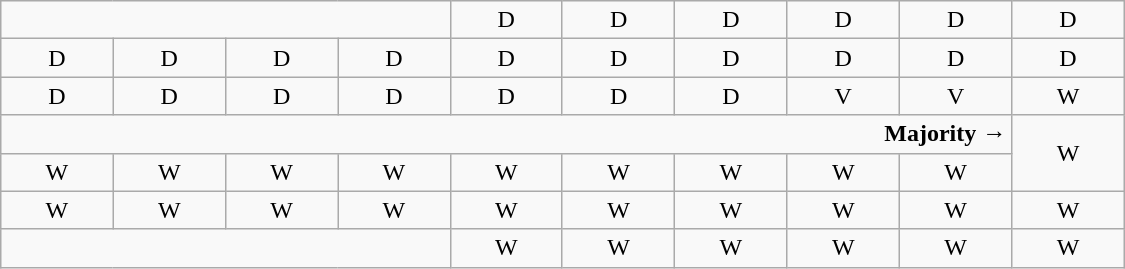<table class="wikitable" style="text-align:center" width=750px>
<tr>
<td colspan=4> </td>
<td>D</td>
<td>D</td>
<td>D</td>
<td>D</td>
<td>D</td>
<td>D</td>
</tr>
<tr>
<td width=50px >D<br></td>
<td width=50px >D<br></td>
<td width=50px >D<br></td>
<td width=50px >D<br></td>
<td width=50px >D<br></td>
<td width=50px >D<br></td>
<td width=50px >D</td>
<td width=50px >D</td>
<td width=50px >D</td>
<td width=50px >D</td>
</tr>
<tr>
<td>D<br></td>
<td>D<br></td>
<td>D<br></td>
<td>D<br></td>
<td>D<br></td>
<td>D<br></td>
<td>D<br></td>
<td>V</td>
<td>V</td>
<td>W<br></td>
</tr>
<tr>
<td colspan=9 align=right><strong>Majority →</strong></td>
<td rowspan=2 >W<br></td>
</tr>
<tr>
<td>W</td>
<td>W</td>
<td>W</td>
<td>W</td>
<td>W</td>
<td>W</td>
<td>W</td>
<td>W<br></td>
<td>W<br></td>
</tr>
<tr>
<td>W</td>
<td>W</td>
<td>W</td>
<td>W</td>
<td>W</td>
<td>W</td>
<td>W</td>
<td>W</td>
<td>W</td>
<td>W</td>
</tr>
<tr>
<td colspan=4> </td>
<td>W</td>
<td>W</td>
<td>W</td>
<td>W</td>
<td>W</td>
<td>W</td>
</tr>
</table>
